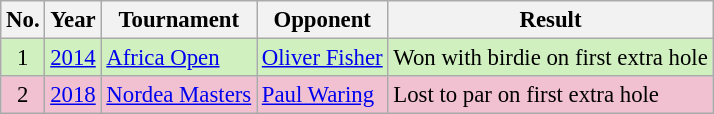<table class="wikitable" style="font-size:95%;">
<tr>
<th>No.</th>
<th>Year</th>
<th>Tournament</th>
<th>Opponent</th>
<th>Result</th>
</tr>
<tr style="background:#D0F0C0;">
<td align=center>1</td>
<td><a href='#'>2014</a></td>
<td><a href='#'>Africa Open</a></td>
<td> <a href='#'>Oliver Fisher</a></td>
<td>Won with birdie on first extra hole</td>
</tr>
<tr style="background:#F2C1D1;">
<td align=center>2</td>
<td><a href='#'>2018</a></td>
<td><a href='#'>Nordea Masters</a></td>
<td> <a href='#'>Paul Waring</a></td>
<td>Lost to par on first extra hole</td>
</tr>
</table>
